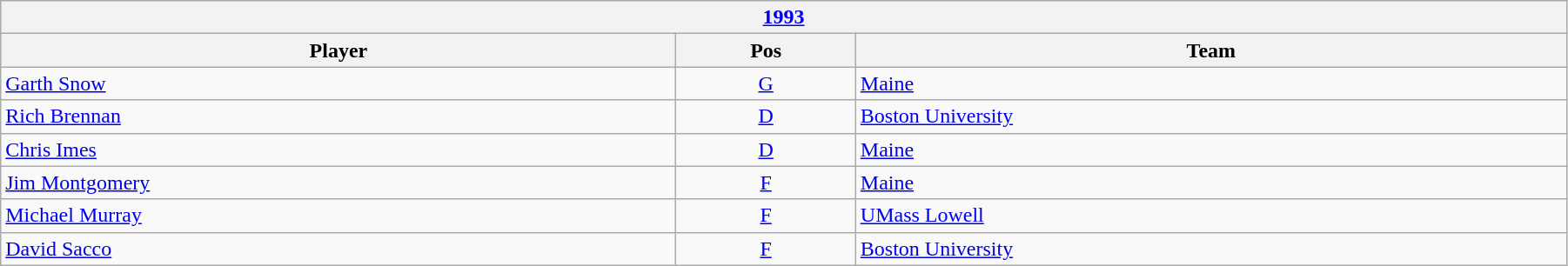<table class="wikitable" width=95%>
<tr>
<th colspan=3><a href='#'>1993</a></th>
</tr>
<tr>
<th>Player</th>
<th>Pos</th>
<th>Team</th>
</tr>
<tr>
<td><a href='#'>Garth Snow</a></td>
<td align=center><a href='#'>G</a></td>
<td><a href='#'>Maine</a></td>
</tr>
<tr>
<td><a href='#'>Rich Brennan</a></td>
<td align=center><a href='#'>D</a></td>
<td><a href='#'>Boston University</a></td>
</tr>
<tr>
<td><a href='#'>Chris Imes</a></td>
<td align=center><a href='#'>D</a></td>
<td><a href='#'>Maine</a></td>
</tr>
<tr>
<td><a href='#'>Jim Montgomery</a></td>
<td align=center><a href='#'>F</a></td>
<td><a href='#'>Maine</a></td>
</tr>
<tr>
<td><a href='#'>Michael Murray</a></td>
<td align=center><a href='#'>F</a></td>
<td><a href='#'>UMass Lowell</a></td>
</tr>
<tr>
<td><a href='#'>David Sacco</a></td>
<td align=center><a href='#'>F</a></td>
<td><a href='#'>Boston University</a></td>
</tr>
</table>
